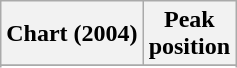<table class="wikitable sortable plainrowheaders" style="text-align:center">
<tr>
<th scope="col">Chart (2004)</th>
<th scope="col">Peak<br> position</th>
</tr>
<tr>
</tr>
<tr>
</tr>
</table>
